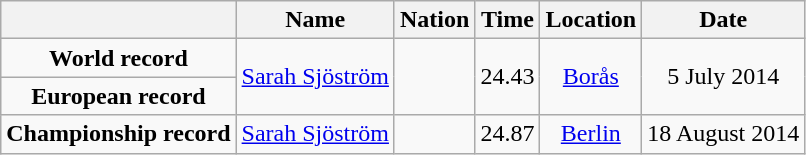<table class=wikitable style=text-align:center>
<tr>
<th></th>
<th>Name</th>
<th>Nation</th>
<th>Time</th>
<th>Location</th>
<th>Date</th>
</tr>
<tr>
<td><strong>World record</strong></td>
<td align=left rowspan=2><a href='#'>Sarah Sjöström</a></td>
<td align=left rowspan=2></td>
<td align=left rowspan=2>24.43</td>
<td rowspan=2><a href='#'>Borås</a></td>
<td rowspan=2>5 July 2014</td>
</tr>
<tr>
<td><strong>European record</strong></td>
</tr>
<tr>
<td><strong>Championship record</strong></td>
<td align=left><a href='#'>Sarah Sjöström</a></td>
<td align=left></td>
<td align=left>24.87</td>
<td><a href='#'>Berlin</a></td>
<td>18 August 2014</td>
</tr>
</table>
